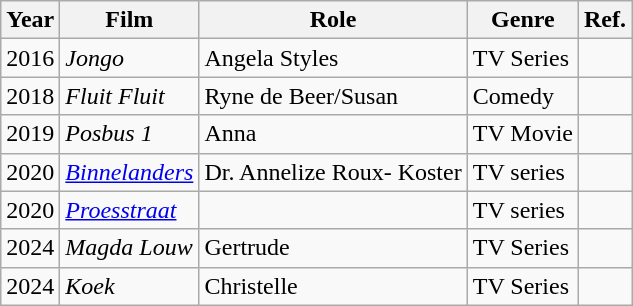<table class="wikitable">
<tr>
<th>Year</th>
<th>Film</th>
<th>Role</th>
<th>Genre</th>
<th>Ref.</th>
</tr>
<tr>
<td>2016</td>
<td><em>Jongo</em></td>
<td>Angela Styles</td>
<td>TV Series</td>
<td></td>
</tr>
<tr>
<td>2018</td>
<td><em>Fluit Fluit</em></td>
<td>Ryne de Beer/Susan</td>
<td>Comedy</td>
<td></td>
</tr>
<tr>
<td>2019</td>
<td><em>Posbus 1</em></td>
<td>Anna</td>
<td>TV Movie</td>
<td></td>
</tr>
<tr>
<td>2020</td>
<td><em><a href='#'>Binnelanders</a></em></td>
<td>Dr. Annelize Roux- Koster</td>
<td>TV series</td>
<td></td>
</tr>
<tr>
<td>2020</td>
<td><em><a href='#'>Proesstraat</a></em></td>
<td></td>
<td>TV series</td>
<td></td>
</tr>
<tr>
<td>2024</td>
<td><em>Magda Louw</em></td>
<td>Gertrude</td>
<td>TV Series</td>
<td></td>
</tr>
<tr>
<td>2024</td>
<td><em>Koek</em></td>
<td>Christelle</td>
<td>TV Series</td>
<td></td>
</tr>
</table>
